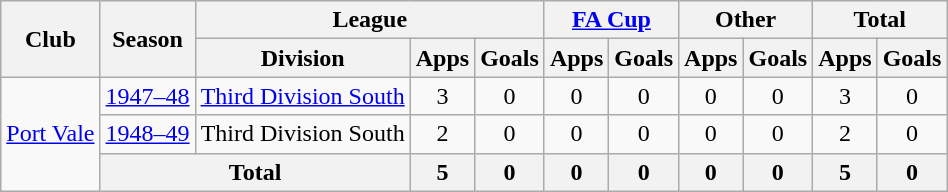<table class="wikitable" style="text-align:center">
<tr>
<th rowspan="2">Club</th>
<th rowspan="2">Season</th>
<th colspan="3">League</th>
<th colspan="2"><a href='#'>FA Cup</a></th>
<th colspan="2">Other</th>
<th colspan="2">Total</th>
</tr>
<tr>
<th>Division</th>
<th>Apps</th>
<th>Goals</th>
<th>Apps</th>
<th>Goals</th>
<th>Apps</th>
<th>Goals</th>
<th>Apps</th>
<th>Goals</th>
</tr>
<tr>
<td rowspan="3"><a href='#'>Port Vale</a></td>
<td><a href='#'>1947–48</a></td>
<td><a href='#'>Third Division South</a></td>
<td>3</td>
<td>0</td>
<td>0</td>
<td>0</td>
<td>0</td>
<td>0</td>
<td>3</td>
<td>0</td>
</tr>
<tr>
<td><a href='#'>1948–49</a></td>
<td>Third Division South</td>
<td>2</td>
<td>0</td>
<td>0</td>
<td>0</td>
<td>0</td>
<td>0</td>
<td>2</td>
<td>0</td>
</tr>
<tr>
<th colspan="2">Total</th>
<th>5</th>
<th>0</th>
<th>0</th>
<th>0</th>
<th>0</th>
<th>0</th>
<th>5</th>
<th>0</th>
</tr>
</table>
